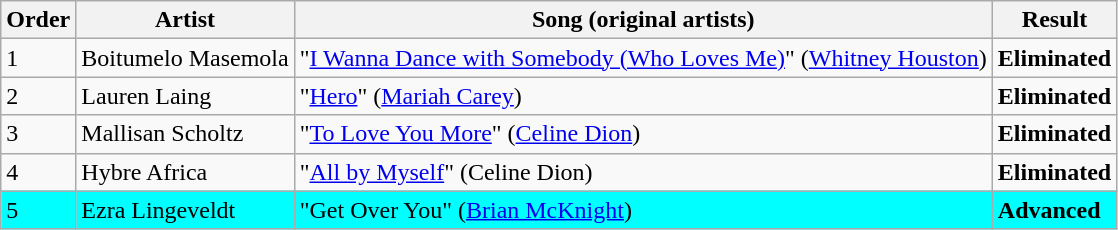<table class=wikitable>
<tr>
<th>Order</th>
<th>Artist</th>
<th>Song (original artists)</th>
<th>Result</th>
</tr>
<tr>
<td>1</td>
<td>Boitumelo Masemola</td>
<td>"<a href='#'>I Wanna Dance with Somebody (Who Loves Me)</a>" (<a href='#'>Whitney Houston</a>)</td>
<td><strong>Eliminated</strong></td>
</tr>
<tr>
<td>2</td>
<td>Lauren Laing</td>
<td>"<a href='#'>Hero</a>" (<a href='#'>Mariah Carey</a>)</td>
<td><strong>Eliminated</strong></td>
</tr>
<tr>
<td>3</td>
<td>Mallisan Scholtz</td>
<td>"<a href='#'>To Love You More</a>" (<a href='#'>Celine Dion</a>)</td>
<td><strong>Eliminated</strong></td>
</tr>
<tr>
<td>4</td>
<td>Hybre Africa</td>
<td>"<a href='#'>All by Myself</a>" (Celine Dion)</td>
<td><strong>Eliminated</strong></td>
</tr>
<tr style="background:cyan;">
<td>5</td>
<td>Ezra Lingeveldt</td>
<td>"Get Over You" (<a href='#'>Brian McKnight</a>)</td>
<td><strong>Advanced</strong></td>
</tr>
</table>
